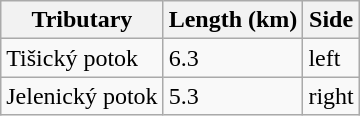<table class="wikitable">
<tr>
<th>Tributary</th>
<th>Length (km)</th>
<th>Side</th>
</tr>
<tr>
<td>Tišický potok</td>
<td>6.3</td>
<td>left</td>
</tr>
<tr>
<td>Jelenický potok</td>
<td>5.3</td>
<td>right</td>
</tr>
</table>
